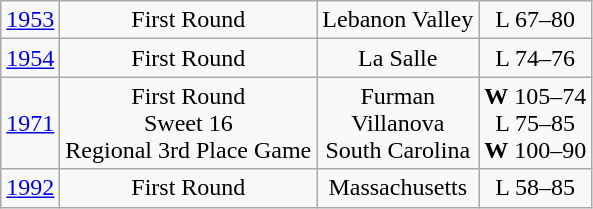<table class="wikitable">
<tr align="center">
<td><a href='#'>1953</a></td>
<td>First Round</td>
<td>Lebanon Valley</td>
<td>L 67–80</td>
</tr>
<tr align="center">
<td><a href='#'>1954</a></td>
<td>First Round</td>
<td>La Salle</td>
<td>L 74–76</td>
</tr>
<tr align="center">
<td><a href='#'>1971</a></td>
<td>First Round<br>Sweet 16<br>Regional 3rd Place Game</td>
<td>Furman<br>Villanova<br>South Carolina</td>
<td><strong>W</strong> 105–74<br>L 75–85<br><strong>W</strong> 100–90</td>
</tr>
<tr align="center">
<td><a href='#'>1992</a></td>
<td>First Round</td>
<td>Massachusetts</td>
<td>L 58–85</td>
</tr>
</table>
